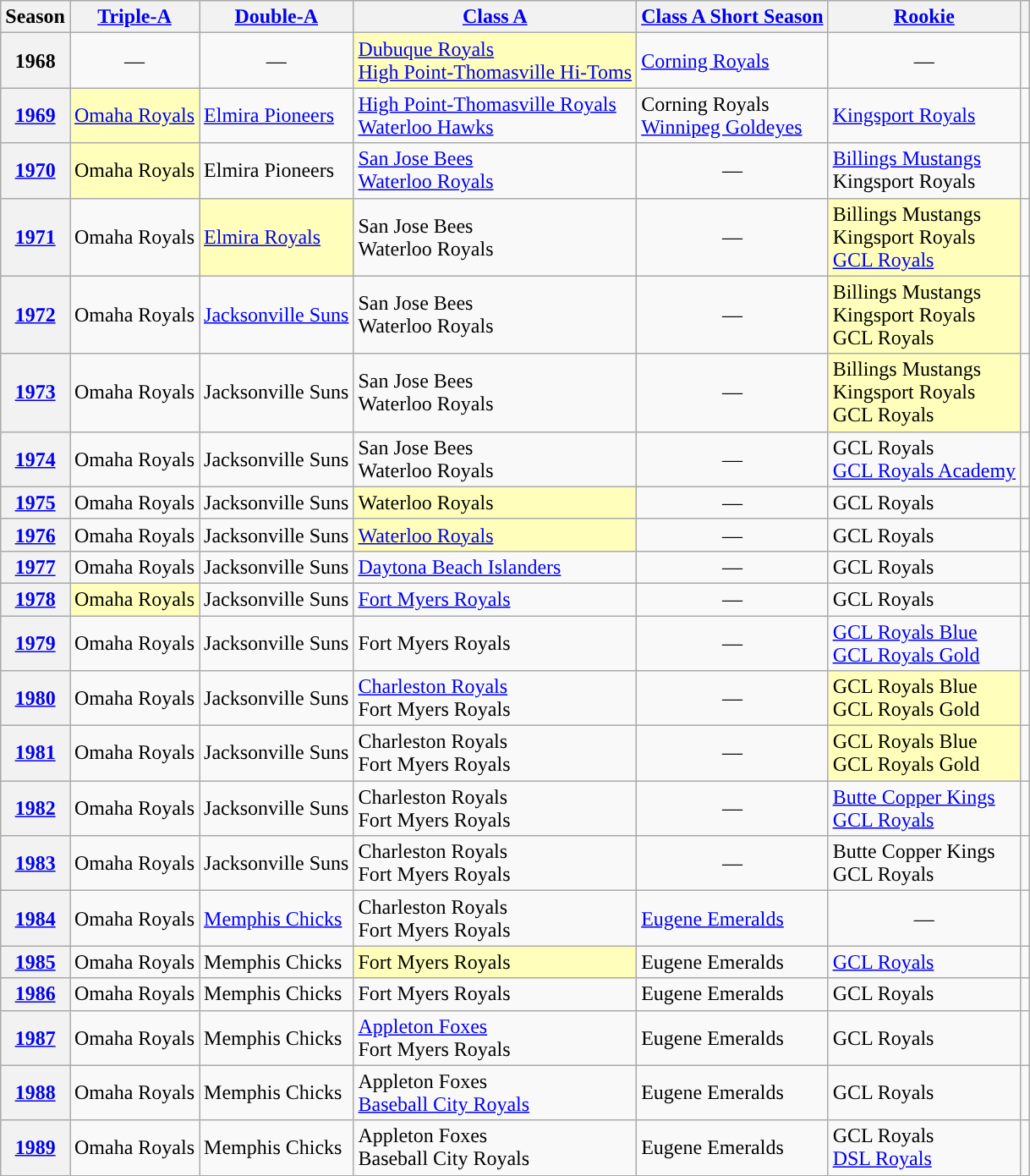<table class="wikitable plainrowheaders">
<tr>
<th scope="col">Season</th>
<th scope="col"><a href='#'><span>Triple-A</span></a></th>
<th scope="col"><a href='#'><span>Double-A</span></a></th>
<th scope="col"><a href='#'><span>Class A</span></a></th>
<th scope="col"><a href='#'><span>Class A Short Season</span></a></th>
<th scope="col"><a href='#'><span>Rookie</span></a></th>
<th scope="col"></th>
</tr>
<tr>
<th scope="row" style="text-align:center">1968</th>
<td align="center">—</td>
<td align="center">—</td>
<td style="background:#FFFFBB"><a href='#'>Dubuque Royals</a><br><a href='#'>High Point-Thomasville Hi-Toms</a></td>
<td><a href='#'>Corning Royals</a></td>
<td align="center">—</td>
<td align="center"></td>
</tr>
<tr>
<th scope="row" style="text-align:center"><a href='#'>1969</a></th>
<td style="background:#FFFFBB"><a href='#'>Omaha Royals</a></td>
<td><a href='#'>Elmira Pioneers</a></td>
<td><a href='#'>High Point-Thomasville Royals</a><br><a href='#'>Waterloo Hawks</a></td>
<td>Corning Royals<br><a href='#'>Winnipeg Goldeyes</a></td>
<td><a href='#'>Kingsport Royals</a></td>
<td align="center"></td>
</tr>
<tr>
<th scope="row" style="text-align:center"><a href='#'>1970</a></th>
<td style="background:#FFFFBB">Omaha Royals</td>
<td>Elmira Pioneers</td>
<td><a href='#'>San Jose Bees</a><br><a href='#'>Waterloo Royals</a></td>
<td align="center">—</td>
<td><a href='#'>Billings Mustangs</a><br>Kingsport Royals</td>
<td align="center"></td>
</tr>
<tr>
<th scope="row" style="text-align:center"><a href='#'>1971</a></th>
<td>Omaha Royals</td>
<td style="background:#FFFFBB"><a href='#'>Elmira Royals</a></td>
<td>San Jose Bees<br>Waterloo Royals</td>
<td align="center">—</td>
<td style="background:#FFFFBB">Billings Mustangs<br>Kingsport Royals<br><a href='#'>GCL Royals</a></td>
<td align="center"></td>
</tr>
<tr>
<th scope="row" style="text-align:center"><a href='#'>1972</a></th>
<td>Omaha Royals</td>
<td><a href='#'>Jacksonville Suns</a></td>
<td>San Jose Bees<br> Waterloo Royals</td>
<td align="center">—</td>
<td style="background:#FFFFBB">Billings Mustangs<br> Kingsport Royals<br> GCL Royals</td>
<td align="center"></td>
</tr>
<tr>
<th scope="row" style="text-align:center"><a href='#'>1973</a></th>
<td>Omaha Royals</td>
<td>Jacksonville Suns</td>
<td>San Jose Bees<br> Waterloo Royals</td>
<td align="center">—</td>
<td style="background:#FFFFBB">Billings Mustangs<br> Kingsport Royals<br> GCL Royals</td>
<td align="center"></td>
</tr>
<tr>
<th scope="row" style="text-align:center"><a href='#'>1974</a></th>
<td>Omaha Royals</td>
<td>Jacksonville Suns</td>
<td>San Jose Bees<br> Waterloo Royals</td>
<td align="center">—</td>
<td>GCL Royals<br> <a href='#'>GCL Royals Academy</a></td>
<td align="center"></td>
</tr>
<tr>
<th scope="row" style="text-align:center"><a href='#'>1975</a></th>
<td>Omaha Royals</td>
<td>Jacksonville Suns</td>
<td style="background:#FFFFBB">Waterloo Royals</td>
<td align="center">—</td>
<td>GCL Royals</td>
<td align="center"></td>
</tr>
<tr>
<th scope="row" style="text-align:center"><a href='#'>1976</a></th>
<td>Omaha Royals</td>
<td>Jacksonville Suns</td>
<td style="background:#FFFFBB"><a href='#'>Waterloo Royals</a></td>
<td align="center">—</td>
<td>GCL Royals</td>
<td align="center"></td>
</tr>
<tr>
<th scope="row" style="text-align:center"><a href='#'>1977</a></th>
<td>Omaha Royals</td>
<td>Jacksonville Suns</td>
<td><a href='#'>Daytona Beach Islanders</a></td>
<td align="center">—</td>
<td>GCL Royals</td>
<td align="center"></td>
</tr>
<tr>
<th scope="row" style="text-align:center"><a href='#'>1978</a></th>
<td style="background:#FFFFBB">Omaha Royals</td>
<td>Jacksonville Suns</td>
<td><a href='#'>Fort Myers Royals</a></td>
<td align="center">—</td>
<td>GCL Royals</td>
<td align="center"></td>
</tr>
<tr>
<th scope="row" style="text-align:center"><a href='#'>1979</a></th>
<td>Omaha Royals</td>
<td>Jacksonville Suns</td>
<td>Fort Myers Royals</td>
<td align="center">—</td>
<td><a href='#'>GCL Royals Blue</a><br><a href='#'>GCL Royals Gold</a></td>
<td align="center"></td>
</tr>
<tr>
<th scope="row" style="text-align:center"><a href='#'>1980</a></th>
<td>Omaha Royals</td>
<td>Jacksonville Suns</td>
<td><a href='#'>Charleston Royals</a><br> Fort Myers Royals</td>
<td align="center">—</td>
<td style="background:#FFFFBB">GCL Royals Blue<br>GCL Royals Gold</td>
<td align="center"></td>
</tr>
<tr>
<th scope="row" style="text-align:center"><a href='#'>1981</a></th>
<td>Omaha Royals</td>
<td>Jacksonville Suns</td>
<td>Charleston Royals<br>Fort Myers Royals</td>
<td align="center">—</td>
<td style="background:#FFFFBB">GCL Royals Blue<br>GCL Royals Gold</td>
<td align="center"></td>
</tr>
<tr>
<th scope="row" style="text-align:center"><a href='#'>1982</a></th>
<td>Omaha Royals</td>
<td>Jacksonville Suns</td>
<td>Charleston Royals<br>Fort Myers Royals</td>
<td align="center">—</td>
<td><a href='#'>Butte Copper Kings</a><br><a href='#'>GCL Royals</a></td>
<td align="center"></td>
</tr>
<tr>
<th scope="row" style="text-align:center"><a href='#'>1983</a></th>
<td>Omaha Royals</td>
<td>Jacksonville Suns</td>
<td>Charleston Royals<br>Fort Myers Royals</td>
<td align="center">—</td>
<td>Butte Copper Kings <br>GCL Royals</td>
<td align="center"></td>
</tr>
<tr>
<th scope="row" style="text-align:center"><a href='#'>1984</a></th>
<td>Omaha Royals</td>
<td><a href='#'>Memphis Chicks</a></td>
<td>Charleston Royals<br>Fort Myers Royals</td>
<td><a href='#'>Eugene Emeralds</a></td>
<td align="center">—</td>
<td align="center"></td>
</tr>
<tr>
<th scope="row" style="text-align:center"><a href='#'>1985</a></th>
<td>Omaha Royals</td>
<td>Memphis Chicks</td>
<td style="background:#FFFFBB">Fort Myers Royals</td>
<td>Eugene Emeralds</td>
<td><a href='#'>GCL Royals</a></td>
<td align="center"></td>
</tr>
<tr>
<th scope="row" style="text-align:center"><a href='#'>1986</a></th>
<td>Omaha Royals</td>
<td>Memphis Chicks</td>
<td>Fort Myers Royals</td>
<td>Eugene Emeralds</td>
<td>GCL Royals</td>
<td align="center"></td>
</tr>
<tr>
<th scope="row" style="text-align:center"><a href='#'>1987</a></th>
<td>Omaha Royals</td>
<td>Memphis Chicks</td>
<td><a href='#'>Appleton Foxes</a><br>Fort Myers Royals</td>
<td>Eugene Emeralds</td>
<td>GCL Royals</td>
<td align="center"></td>
</tr>
<tr>
<th scope="row" style="text-align:center"><a href='#'>1988</a></th>
<td>Omaha Royals</td>
<td>Memphis Chicks</td>
<td>Appleton Foxes<br><a href='#'>Baseball City Royals</a></td>
<td>Eugene Emeralds</td>
<td>GCL Royals</td>
<td align="center"></td>
</tr>
<tr>
<th scope="row" style="text-align:center"><a href='#'>1989</a></th>
<td>Omaha Royals</td>
<td>Memphis Chicks</td>
<td>Appleton Foxes<br> Baseball City Royals</td>
<td>Eugene Emeralds</td>
<td>GCL Royals<br><a href='#'>DSL Royals</a></td>
<td align="center"></td>
</tr>
</table>
